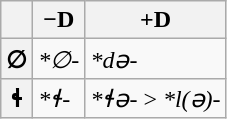<table class="wikitable">
<tr>
<th> </th>
<th>−D</th>
<th>+D</th>
</tr>
<tr>
<th>∅</th>
<td><em>*∅-</em></td>
<td><em>*də-</em></td>
</tr>
<tr>
<th>ɬ</th>
<td><em>*ɬ-</em></td>
<td><em>*ɬə-</em> > <em>*l(ə)-</em></td>
</tr>
</table>
